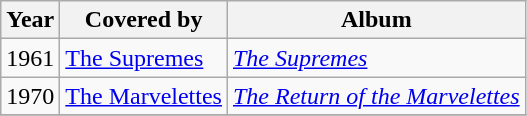<table class="wikitable">
<tr>
<th>Year</th>
<th>Covered by</th>
<th>Album</th>
</tr>
<tr>
<td>1961</td>
<td><a href='#'>The Supremes</a></td>
<td><em><a href='#'>The Supremes</a></em></td>
</tr>
<tr>
<td>1970</td>
<td><a href='#'>The Marvelettes</a></td>
<td><em><a href='#'>The Return of the Marvelettes</a></em></td>
</tr>
<tr>
</tr>
</table>
